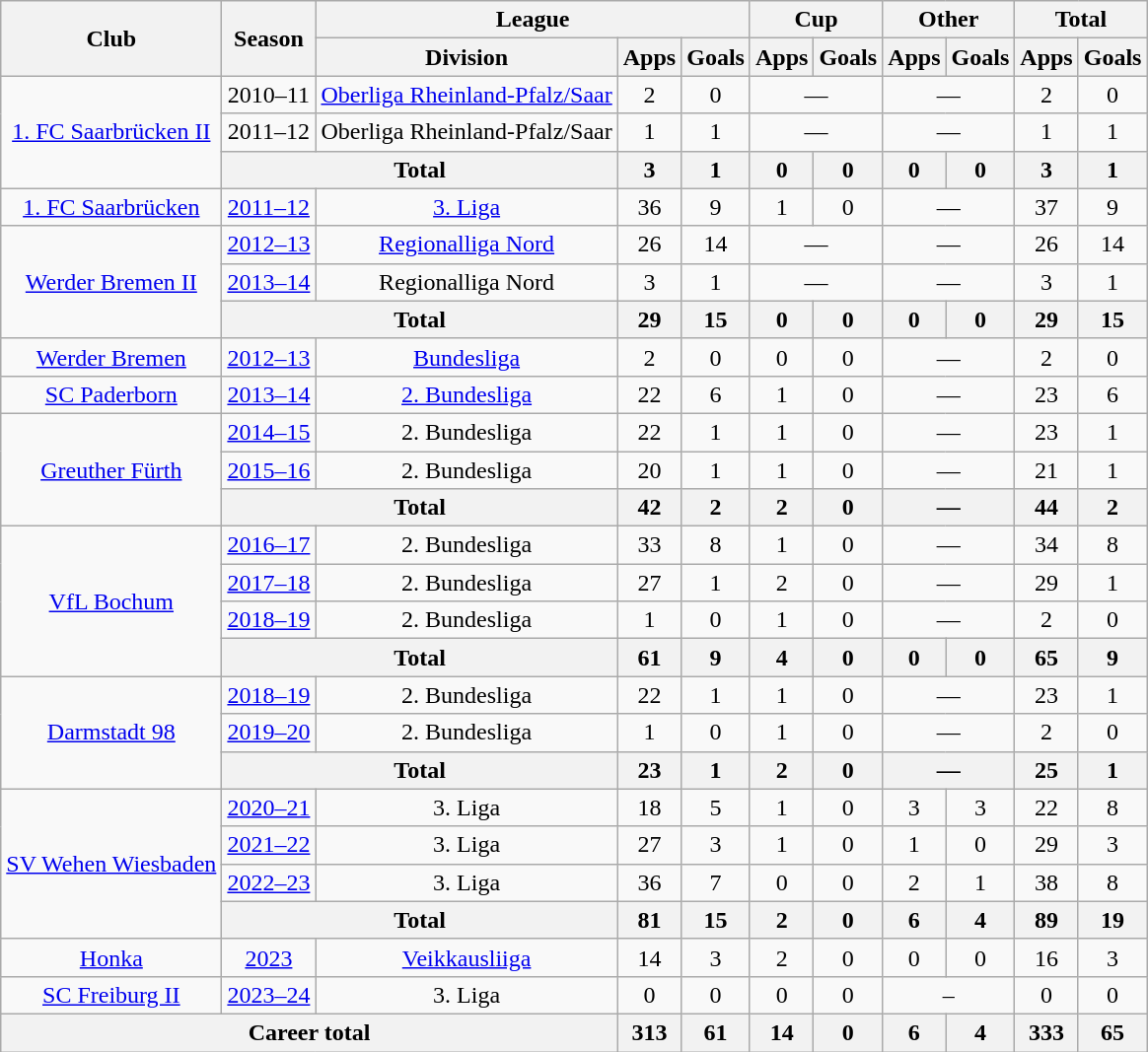<table class="wikitable" style="text-align:center">
<tr>
<th rowspan="2">Club</th>
<th rowspan="2">Season</th>
<th colspan="3">League</th>
<th colspan="2">Cup</th>
<th colspan="2">Other</th>
<th colspan="2">Total</th>
</tr>
<tr>
<th>Division</th>
<th>Apps</th>
<th>Goals</th>
<th>Apps</th>
<th>Goals</th>
<th>Apps</th>
<th>Goals</th>
<th>Apps</th>
<th>Goals</th>
</tr>
<tr>
<td rowspan="3"><a href='#'>1. FC Saarbrücken II</a></td>
<td>2010–11</td>
<td><a href='#'>Oberliga Rheinland-Pfalz/Saar</a></td>
<td>2</td>
<td>0</td>
<td colspan="2">—</td>
<td colspan="2">—</td>
<td>2</td>
<td>0</td>
</tr>
<tr>
<td>2011–12</td>
<td>Oberliga Rheinland-Pfalz/Saar</td>
<td>1</td>
<td>1</td>
<td colspan="2">—</td>
<td colspan="2">—</td>
<td>1</td>
<td>1</td>
</tr>
<tr>
<th colspan="2">Total</th>
<th>3</th>
<th>1</th>
<th>0</th>
<th>0</th>
<th>0</th>
<th>0</th>
<th>3</th>
<th>1</th>
</tr>
<tr>
<td><a href='#'>1. FC Saarbrücken</a></td>
<td><a href='#'>2011–12</a></td>
<td><a href='#'>3. Liga</a></td>
<td>36</td>
<td>9</td>
<td>1</td>
<td>0</td>
<td colspan="2">—</td>
<td>37</td>
<td>9</td>
</tr>
<tr>
<td rowspan="3"><a href='#'>Werder Bremen II</a></td>
<td><a href='#'>2012–13</a></td>
<td><a href='#'>Regionalliga Nord</a></td>
<td>26</td>
<td>14</td>
<td colspan="2">—</td>
<td colspan="2">—</td>
<td>26</td>
<td>14</td>
</tr>
<tr>
<td><a href='#'>2013–14</a></td>
<td>Regionalliga Nord</td>
<td>3</td>
<td>1</td>
<td colspan="2">—</td>
<td colspan="2">—</td>
<td>3</td>
<td>1</td>
</tr>
<tr>
<th colspan="2">Total</th>
<th>29</th>
<th>15</th>
<th>0</th>
<th>0</th>
<th>0</th>
<th>0</th>
<th>29</th>
<th>15</th>
</tr>
<tr>
<td><a href='#'>Werder Bremen</a></td>
<td><a href='#'>2012–13</a></td>
<td><a href='#'>Bundesliga</a></td>
<td>2</td>
<td>0</td>
<td>0</td>
<td>0</td>
<td colspan="2">—</td>
<td>2</td>
<td>0</td>
</tr>
<tr>
<td><a href='#'>SC Paderborn</a></td>
<td><a href='#'>2013–14</a></td>
<td><a href='#'>2. Bundesliga</a></td>
<td>22</td>
<td>6</td>
<td>1</td>
<td>0</td>
<td colspan="2">—</td>
<td>23</td>
<td>6</td>
</tr>
<tr>
<td rowspan="3"><a href='#'>Greuther Fürth</a></td>
<td><a href='#'>2014–15</a></td>
<td>2. Bundesliga</td>
<td>22</td>
<td>1</td>
<td>1</td>
<td>0</td>
<td colspan="2">—</td>
<td>23</td>
<td>1</td>
</tr>
<tr>
<td><a href='#'>2015–16</a></td>
<td>2. Bundesliga</td>
<td>20</td>
<td>1</td>
<td>1</td>
<td>0</td>
<td colspan="2">—</td>
<td>21</td>
<td>1</td>
</tr>
<tr>
<th colspan="2">Total</th>
<th>42</th>
<th>2</th>
<th>2</th>
<th>0</th>
<th colspan="2">—</th>
<th>44</th>
<th>2</th>
</tr>
<tr>
<td rowspan="4"><a href='#'>VfL Bochum</a></td>
<td><a href='#'>2016–17</a></td>
<td>2. Bundesliga</td>
<td>33</td>
<td>8</td>
<td>1</td>
<td>0</td>
<td colspan="2">—</td>
<td>34</td>
<td>8</td>
</tr>
<tr>
<td><a href='#'>2017–18</a></td>
<td>2. Bundesliga</td>
<td>27</td>
<td>1</td>
<td>2</td>
<td>0</td>
<td colspan="2">—</td>
<td>29</td>
<td>1</td>
</tr>
<tr>
<td><a href='#'>2018–19</a></td>
<td>2. Bundesliga</td>
<td>1</td>
<td>0</td>
<td>1</td>
<td>0</td>
<td colspan="2">—</td>
<td>2</td>
<td>0</td>
</tr>
<tr>
<th colspan="2">Total</th>
<th>61</th>
<th>9</th>
<th>4</th>
<th>0</th>
<th>0</th>
<th>0</th>
<th>65</th>
<th>9</th>
</tr>
<tr>
<td rowspan="3"><a href='#'>Darmstadt 98</a></td>
<td><a href='#'>2018–19</a></td>
<td>2. Bundesliga</td>
<td>22</td>
<td>1</td>
<td>1</td>
<td>0</td>
<td colspan="2">—</td>
<td>23</td>
<td>1</td>
</tr>
<tr>
<td><a href='#'>2019–20</a></td>
<td>2. Bundesliga</td>
<td>1</td>
<td>0</td>
<td>1</td>
<td>0</td>
<td colspan="2">—</td>
<td>2</td>
<td>0</td>
</tr>
<tr>
<th colspan="2">Total</th>
<th>23</th>
<th>1</th>
<th>2</th>
<th>0</th>
<th colspan="2">—</th>
<th>25</th>
<th>1</th>
</tr>
<tr>
<td rowspan=4><a href='#'>SV Wehen Wiesbaden</a></td>
<td><a href='#'>2020–21</a></td>
<td>3. Liga</td>
<td>18</td>
<td>5</td>
<td>1</td>
<td>0</td>
<td>3</td>
<td>3</td>
<td>22</td>
<td>8</td>
</tr>
<tr>
<td><a href='#'>2021–22</a></td>
<td>3. Liga</td>
<td>27</td>
<td>3</td>
<td>1</td>
<td>0</td>
<td>1</td>
<td>0</td>
<td>29</td>
<td>3</td>
</tr>
<tr>
<td><a href='#'>2022–23</a></td>
<td>3. Liga</td>
<td>36</td>
<td>7</td>
<td>0</td>
<td>0</td>
<td>2</td>
<td>1</td>
<td>38</td>
<td>8</td>
</tr>
<tr>
<th colspan=2>Total</th>
<th>81</th>
<th>15</th>
<th>2</th>
<th>0</th>
<th>6</th>
<th>4</th>
<th>89</th>
<th>19</th>
</tr>
<tr>
<td><a href='#'>Honka</a></td>
<td><a href='#'>2023</a></td>
<td><a href='#'>Veikkausliiga</a></td>
<td>14</td>
<td>3</td>
<td>2</td>
<td>0</td>
<td>0</td>
<td>0</td>
<td>16</td>
<td>3</td>
</tr>
<tr>
<td><a href='#'>SC Freiburg II</a></td>
<td><a href='#'>2023–24</a></td>
<td>3. Liga</td>
<td>0</td>
<td>0</td>
<td>0</td>
<td>0</td>
<td colspan=2>–</td>
<td>0</td>
<td>0</td>
</tr>
<tr>
<th colspan="3">Career total</th>
<th>313</th>
<th>61</th>
<th>14</th>
<th>0</th>
<th>6</th>
<th>4</th>
<th>333</th>
<th>65</th>
</tr>
</table>
